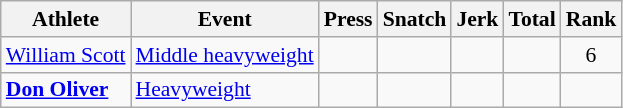<table class="wikitable" style="text-align:center; font-size:90%">
<tr>
<th>Athlete</th>
<th>Event</th>
<th>Press</th>
<th>Snatch</th>
<th>Jerk</th>
<th>Total</th>
<th>Rank</th>
</tr>
<tr>
<td style="text-align:left;"><a href='#'>William Scott</a></td>
<td style="text-align:left;"><a href='#'>Middle heavyweight</a></td>
<td></td>
<td></td>
<td></td>
<td></td>
<td>6</td>
</tr>
<tr>
<td style="text-align:left;"><strong><a href='#'>Don Oliver</a></strong></td>
<td style="text-align:left;"><a href='#'>Heavyweight</a></td>
<td></td>
<td></td>
<td></td>
<td></td>
<td></td>
</tr>
</table>
